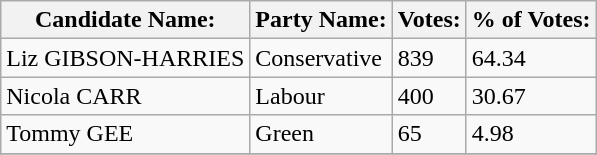<table class="wikitable">
<tr>
<th>Candidate Name:</th>
<th>Party Name:</th>
<th>Votes:</th>
<th>% of Votes:</th>
</tr>
<tr>
<td>Liz GIBSON-HARRIES</td>
<td>Conservative</td>
<td>839</td>
<td>64.34</td>
</tr>
<tr>
<td>Nicola CARR</td>
<td>Labour</td>
<td>400</td>
<td>30.67</td>
</tr>
<tr>
<td>Tommy GEE</td>
<td>Green</td>
<td>65</td>
<td>4.98</td>
</tr>
<tr>
</tr>
</table>
